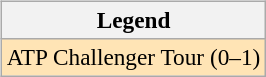<table>
<tr valign=top>
<td><br><table class=wikitable style=font-size:97%>
<tr>
<th>Legend</th>
</tr>
<tr bgcolor=moccasin>
<td>ATP Challenger Tour (0–1)</td>
</tr>
</table>
</td>
<td></td>
</tr>
</table>
